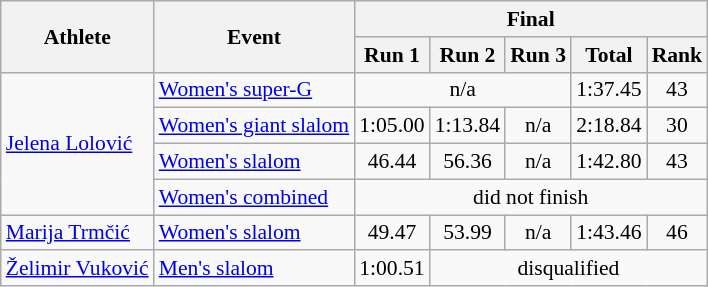<table class="wikitable" style="font-size:90%">
<tr>
<th rowspan="2">Athlete</th>
<th rowspan="2">Event</th>
<th colspan="5">Final</th>
</tr>
<tr>
<th>Run 1</th>
<th>Run 2</th>
<th>Run 3</th>
<th>Total</th>
<th>Rank</th>
</tr>
<tr>
<td rowspan=4><a href='#'>Jelena Lolović</a></td>
<td><a href='#'>Women's super-G</a></td>
<td colspan=3 align="center">n/a</td>
<td align="center">1:37.45</td>
<td align="center">43</td>
</tr>
<tr>
<td><a href='#'>Women's giant slalom</a></td>
<td align="center">1:05.00</td>
<td align="center">1:13.84</td>
<td align="center">n/a</td>
<td align="center">2:18.84</td>
<td align="center">30</td>
</tr>
<tr>
<td><a href='#'>Women's slalom</a></td>
<td align="center">46.44</td>
<td align="center">56.36</td>
<td align="center">n/a</td>
<td align="center">1:42.80</td>
<td align="center">43</td>
</tr>
<tr>
<td><a href='#'>Women's combined</a></td>
<td colspan=5 align="center">did not finish</td>
</tr>
<tr>
<td><a href='#'>Marija Trmčić</a></td>
<td><a href='#'>Women's slalom</a></td>
<td align="center">49.47</td>
<td align="center">53.99</td>
<td align="center">n/a</td>
<td align="center">1:43.46</td>
<td align="center">46</td>
</tr>
<tr>
<td><a href='#'>Želimir Vuković</a></td>
<td><a href='#'>Men's slalom</a></td>
<td align="center">1:00.51</td>
<td colspan=4 align="center">disqualified</td>
</tr>
</table>
